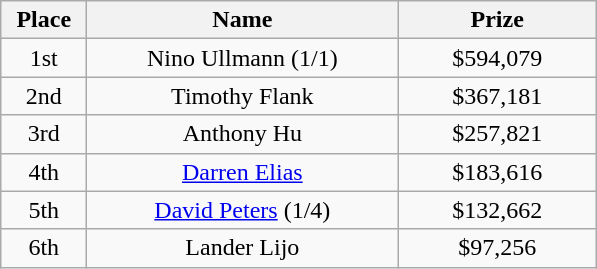<table class="wikitable">
<tr>
<th width="50">Place</th>
<th width="200">Name</th>
<th width="125">Prize</th>
</tr>
<tr>
<td align = "center">1st</td>
<td align = "center"> Nino Ullmann (1/1)</td>
<td align = "center">$594,079</td>
</tr>
<tr>
<td align = "center">2nd</td>
<td align = "center"> Timothy Flank</td>
<td align = "center">$367,181</td>
</tr>
<tr>
<td align = "center">3rd</td>
<td align = "center"> Anthony Hu</td>
<td align = "center">$257,821</td>
</tr>
<tr>
<td align = "center">4th</td>
<td align = "center"> <a href='#'>Darren Elias</a></td>
<td align = "center">$183,616</td>
</tr>
<tr>
<td align = "center">5th</td>
<td align = "center"> <a href='#'>David Peters</a> (1/4)</td>
<td align = "center">$132,662</td>
</tr>
<tr>
<td align = "center">6th</td>
<td align = "center"> Lander Lijo</td>
<td align = "center">$97,256</td>
</tr>
</table>
